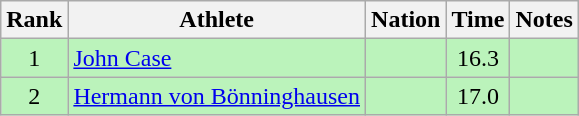<table class="wikitable sortable" style="text-align:center">
<tr>
<th>Rank</th>
<th>Athlete</th>
<th>Nation</th>
<th>Time</th>
<th>Notes</th>
</tr>
<tr bgcolor=bbf3bb>
<td>1</td>
<td align=left><a href='#'>John Case</a></td>
<td align=left></td>
<td>16.3</td>
<td></td>
</tr>
<tr bgcolor=bbf3bb>
<td>2</td>
<td align=left><a href='#'>Hermann von Bönninghausen</a></td>
<td align=left></td>
<td>17.0</td>
<td></td>
</tr>
</table>
